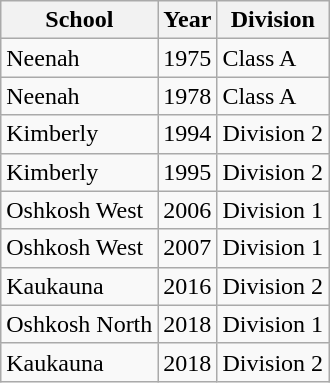<table class="wikitable">
<tr>
<th>School</th>
<th>Year</th>
<th>Division</th>
</tr>
<tr>
<td>Neenah</td>
<td>1975</td>
<td>Class A</td>
</tr>
<tr>
<td>Neenah</td>
<td>1978</td>
<td>Class A</td>
</tr>
<tr>
<td>Kimberly</td>
<td>1994</td>
<td>Division 2</td>
</tr>
<tr>
<td>Kimberly</td>
<td>1995</td>
<td>Division 2</td>
</tr>
<tr>
<td>Oshkosh West</td>
<td>2006</td>
<td>Division 1</td>
</tr>
<tr>
<td>Oshkosh West</td>
<td>2007</td>
<td>Division 1</td>
</tr>
<tr>
<td>Kaukauna</td>
<td>2016</td>
<td>Division 2</td>
</tr>
<tr>
<td>Oshkosh North</td>
<td>2018</td>
<td>Division 1</td>
</tr>
<tr>
<td>Kaukauna</td>
<td>2018</td>
<td>Division 2</td>
</tr>
</table>
